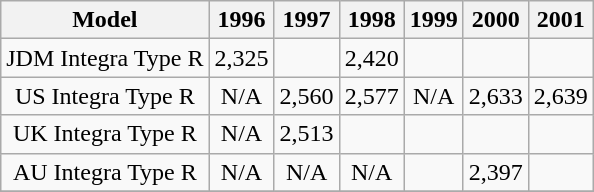<table class="wikitable" Style="text-align:center">
<tr>
<th>Model</th>
<th>1996</th>
<th>1997</th>
<th>1998</th>
<th>1999</th>
<th>2000</th>
<th>2001</th>
</tr>
<tr>
<td>JDM Integra Type R</td>
<td>2,325</td>
<td></td>
<td>2,420</td>
<td></td>
<td></td>
<td></td>
</tr>
<tr>
<td>US Integra Type R</td>
<td>N/A</td>
<td>2,560</td>
<td>2,577</td>
<td>N/A</td>
<td>2,633</td>
<td>2,639</td>
</tr>
<tr>
<td>UK Integra Type R</td>
<td>N/A</td>
<td>2,513</td>
<td></td>
<td></td>
<td></td>
<td></td>
</tr>
<tr>
<td>AU Integra Type R</td>
<td>N/A</td>
<td>N/A</td>
<td>N/A</td>
<td></td>
<td>2,397</td>
<td></td>
</tr>
<tr>
</tr>
</table>
